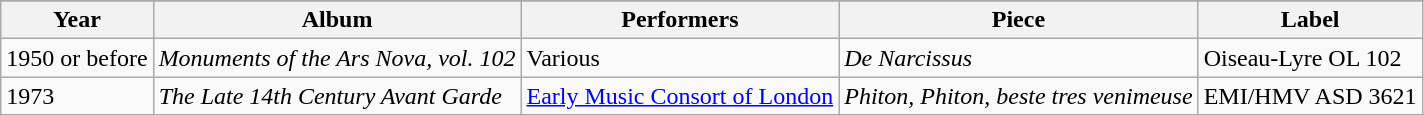<table class = "wikitable sortable plainrowheaders">
<tr>
</tr>
<tr>
<th scope="col">Year</th>
<th scope="col">Album</th>
<th scope="col">Performers</th>
<th scope="col">Piece</th>
<th scope="col">Label</th>
</tr>
<tr>
<td>1950 or before</td>
<td><em>Monuments of the Ars Nova, vol. 102</em></td>
<td>Various</td>
<td><em>De Narcissus</em></td>
<td>Oiseau-Lyre OL 102</td>
</tr>
<tr>
<td>1973</td>
<td><em>The Late 14th Century Avant Garde</em></td>
<td><a href='#'>Early Music Consort of London</a></td>
<td><em>Phiton, Phiton, beste tres venimeuse</em></td>
<td>EMI/HMV ASD 3621</td>
</tr>
</table>
